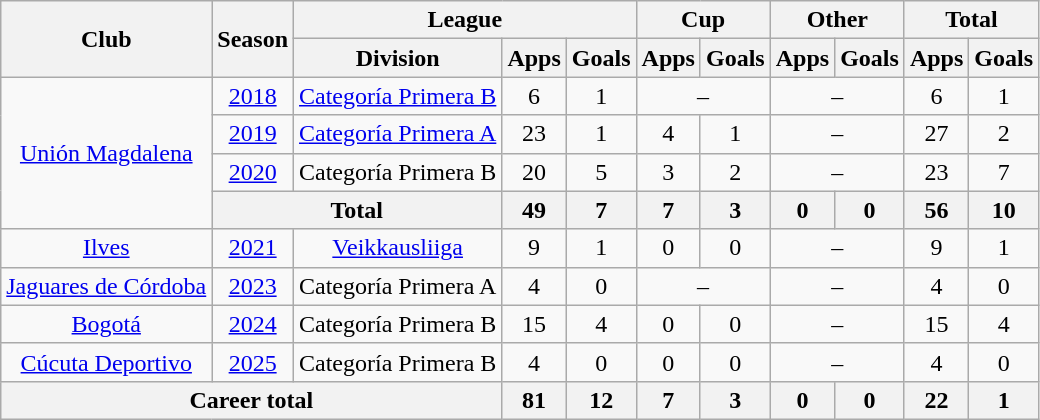<table class="wikitable" style="text-align:center">
<tr>
<th rowspan="2">Club</th>
<th rowspan="2">Season</th>
<th colspan="3">League</th>
<th colspan="2">Cup</th>
<th colspan="2">Other</th>
<th colspan="2">Total</th>
</tr>
<tr>
<th>Division</th>
<th>Apps</th>
<th>Goals</th>
<th>Apps</th>
<th>Goals</th>
<th>Apps</th>
<th>Goals</th>
<th>Apps</th>
<th>Goals</th>
</tr>
<tr>
<td rowspan=4><a href='#'>Unión Magdalena</a></td>
<td><a href='#'>2018</a></td>
<td><a href='#'>Categoría Primera B</a></td>
<td>6</td>
<td>1</td>
<td colspan=2>–</td>
<td colspan=2>–</td>
<td>6</td>
<td>1</td>
</tr>
<tr>
<td><a href='#'>2019</a></td>
<td><a href='#'>Categoría Primera A</a></td>
<td>23</td>
<td>1</td>
<td>4</td>
<td>1</td>
<td colspan=2>–</td>
<td>27</td>
<td>2</td>
</tr>
<tr>
<td><a href='#'>2020</a></td>
<td>Categoría Primera B</td>
<td>20</td>
<td>5</td>
<td>3</td>
<td>2</td>
<td colspan=2>–</td>
<td>23</td>
<td>7</td>
</tr>
<tr>
<th colspan=2>Total</th>
<th>49</th>
<th>7</th>
<th>7</th>
<th>3</th>
<th>0</th>
<th>0</th>
<th>56</th>
<th>10</th>
</tr>
<tr>
<td><a href='#'>Ilves</a></td>
<td><a href='#'>2021</a></td>
<td><a href='#'>Veikkausliiga</a></td>
<td>9</td>
<td>1</td>
<td>0</td>
<td>0</td>
<td colspan=2>–</td>
<td>9</td>
<td>1</td>
</tr>
<tr>
<td><a href='#'>Jaguares de Córdoba</a></td>
<td><a href='#'>2023</a></td>
<td>Categoría Primera A</td>
<td>4</td>
<td>0</td>
<td colspan=2>–</td>
<td colspan=2>–</td>
<td>4</td>
<td>0</td>
</tr>
<tr>
<td><a href='#'>Bogotá</a></td>
<td><a href='#'>2024</a></td>
<td>Categoría Primera B</td>
<td>15</td>
<td>4</td>
<td>0</td>
<td>0</td>
<td colspan=2>–</td>
<td>15</td>
<td>4</td>
</tr>
<tr>
<td><a href='#'>Cúcuta Deportivo</a></td>
<td><a href='#'>2025</a></td>
<td>Categoría Primera B</td>
<td>4</td>
<td>0</td>
<td>0</td>
<td>0</td>
<td colspan=2>–</td>
<td>4</td>
<td>0</td>
</tr>
<tr>
<th colspan="3">Career total</th>
<th>81</th>
<th>12</th>
<th>7</th>
<th>3</th>
<th>0</th>
<th>0</th>
<th>22</th>
<th>1</th>
</tr>
</table>
